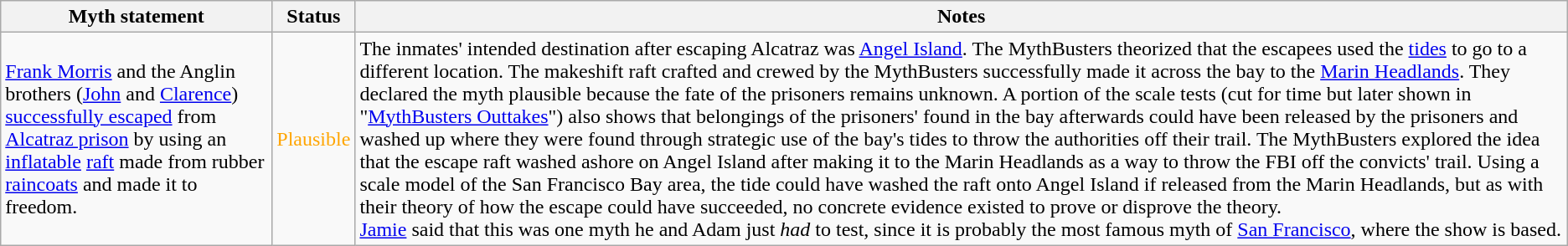<table class="wikitable plainrowheaders">
<tr>
<th>Myth statement</th>
<th>Status</th>
<th>Notes</th>
</tr>
<tr>
<td><a href='#'>Frank Morris</a> and the Anglin brothers (<a href='#'>John</a> and <a href='#'>Clarence</a>) <a href='#'>successfully escaped</a> from <a href='#'>Alcatraz prison</a> by using an <a href='#'>inflatable</a> <a href='#'>raft</a> made from rubber <a href='#'>raincoats</a> and made it to freedom.</td>
<td style="color:orange">Plausible</td>
<td>The inmates' intended destination after escaping Alcatraz was <a href='#'>Angel Island</a>. The MythBusters theorized that the escapees used the <a href='#'>tides</a> to go to a different location. The makeshift raft crafted and crewed by the MythBusters successfully made it across the bay to the <a href='#'>Marin Headlands</a>. They declared the myth plausible because the fate of the prisoners remains unknown. A portion of the scale tests (cut for time but later shown in "<a href='#'>MythBusters Outtakes</a>") also shows that belongings of the prisoners' found in the bay afterwards could have been released by the prisoners and washed up where they were found through strategic use of the bay's tides to throw the authorities off their trail. The MythBusters explored the idea that the escape raft washed ashore on Angel Island after making it to the Marin Headlands as a way to throw the FBI off the convicts' trail. Using a scale model of the San Francisco Bay area, the tide could have washed the raft onto Angel Island if released from the Marin Headlands, but as with their theory of how the escape could have succeeded, no concrete evidence existed to prove or disprove the theory.<br><a href='#'>Jamie</a> said that this was one myth he and Adam just <em>had</em> to test, since it is probably the most famous myth of <a href='#'>San Francisco</a>, where the show is based.</td>
</tr>
</table>
